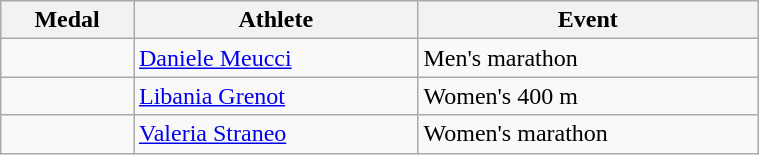<table class="wikitable" style="width:40%; font-size:100%; text-align:left;">
<tr>
<th>Medal</th>
<th>Athlete</th>
<th>Event</th>
</tr>
<tr>
<td align=center></td>
<td><a href='#'>Daniele Meucci</a></td>
<td>Men's marathon</td>
</tr>
<tr>
<td align=center></td>
<td><a href='#'>Libania Grenot</a></td>
<td>Women's 400 m</td>
</tr>
<tr>
<td align=center></td>
<td><a href='#'>Valeria Straneo</a></td>
<td>Women's marathon</td>
</tr>
</table>
